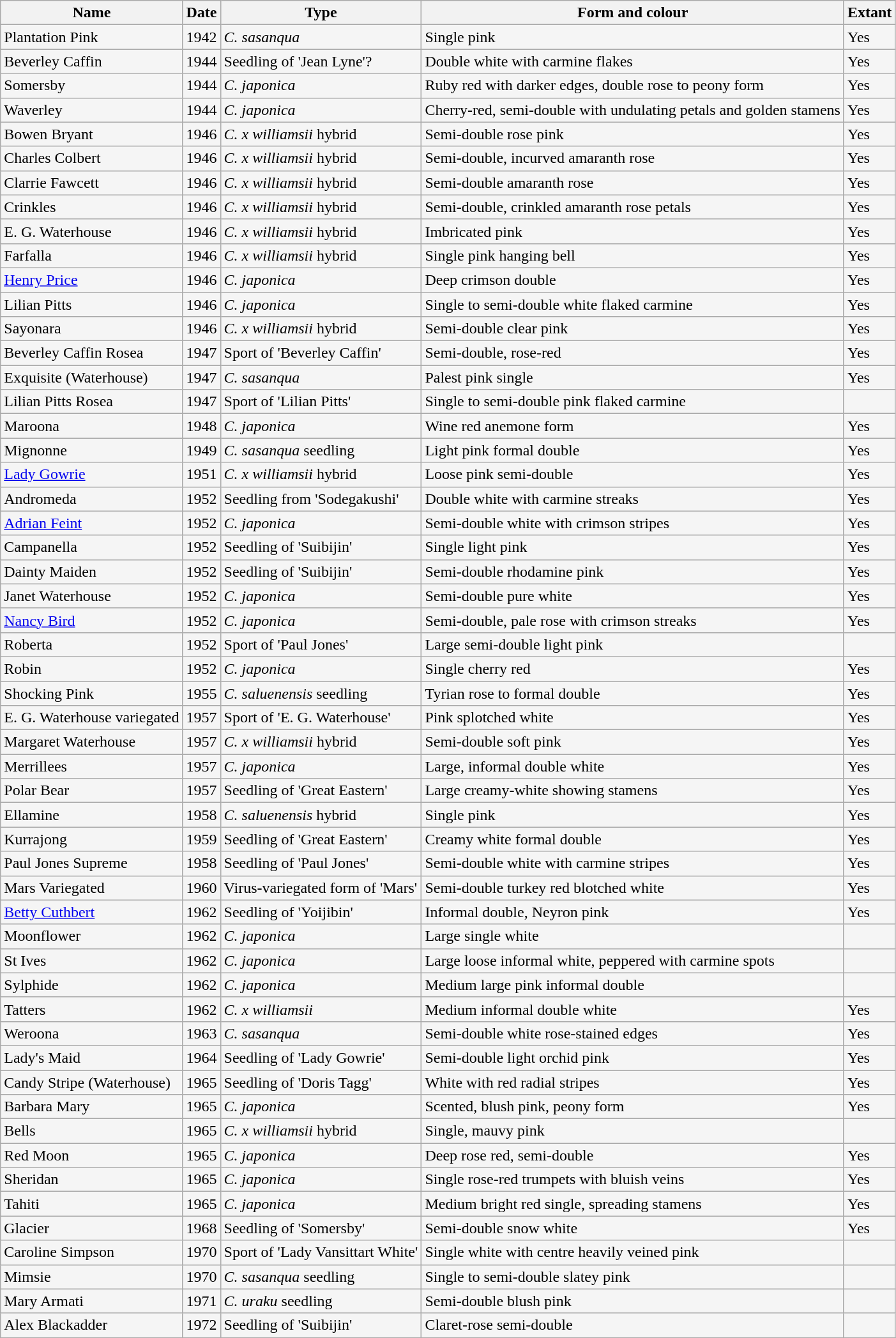<table class="wikitable sortable" style="border: 1px solid darkgray; background: whitesmoke; ">
<tr>
<th>Name</th>
<th>Date</th>
<th>Type</th>
<th>Form and colour</th>
<th>Extant</th>
</tr>
<tr>
<td>Plantation Pink</td>
<td>1942</td>
<td><em>C. sasanqua</em></td>
<td>Single pink</td>
<td>Yes</td>
</tr>
<tr>
<td>Beverley Caffin</td>
<td>1944</td>
<td>Seedling of 'Jean Lyne'?</td>
<td>Double white with carmine flakes</td>
<td>Yes</td>
</tr>
<tr>
<td>Somersby</td>
<td>1944</td>
<td><em>C. japonica</em></td>
<td>Ruby red with darker edges, double rose to peony form</td>
<td>Yes</td>
</tr>
<tr>
<td>Waverley</td>
<td>1944</td>
<td><em>C. japonica</em></td>
<td>Cherry-red, semi-double with undulating petals and golden stamens</td>
<td>Yes</td>
</tr>
<tr>
<td>Bowen Bryant</td>
<td>1946</td>
<td><em>C. x williamsii</em> hybrid</td>
<td>Semi-double rose pink</td>
<td>Yes</td>
</tr>
<tr>
<td>Charles Colbert</td>
<td>1946</td>
<td><em>C. x williamsii</em> hybrid</td>
<td>Semi-double, incurved amaranth rose</td>
<td>Yes</td>
</tr>
<tr>
<td>Clarrie Fawcett</td>
<td>1946</td>
<td><em>C. x williamsii</em> hybrid</td>
<td>Semi-double amaranth rose</td>
<td>Yes</td>
</tr>
<tr>
<td>Crinkles</td>
<td>1946</td>
<td><em>C. x williamsii</em> hybrid</td>
<td>Semi-double, crinkled amaranth rose petals</td>
<td>Yes</td>
</tr>
<tr>
<td>E. G. Waterhouse</td>
<td>1946</td>
<td><em>C. x williamsii</em> hybrid</td>
<td>Imbricated pink</td>
<td>Yes</td>
</tr>
<tr>
<td>Farfalla</td>
<td>1946</td>
<td><em>C. x williamsii</em> hybrid</td>
<td>Single pink hanging bell</td>
<td>Yes</td>
</tr>
<tr>
<td><a href='#'>Henry Price</a></td>
<td>1946</td>
<td><em>C. japonica</em></td>
<td>Deep crimson double</td>
<td>Yes</td>
</tr>
<tr>
<td>Lilian Pitts</td>
<td>1946</td>
<td><em>C. japonica</em></td>
<td>Single to semi-double white flaked carmine</td>
<td>Yes</td>
</tr>
<tr>
<td>Sayonara</td>
<td>1946</td>
<td><em>C. x williamsii</em> hybrid</td>
<td>Semi-double clear pink</td>
<td>Yes</td>
</tr>
<tr>
<td>Beverley Caffin Rosea</td>
<td>1947</td>
<td>Sport of 'Beverley Caffin'</td>
<td>Semi-double, rose-red</td>
<td>Yes</td>
</tr>
<tr>
<td>Exquisite (Waterhouse)</td>
<td>1947</td>
<td><em>C. sasanqua</em></td>
<td>Palest pink single</td>
<td>Yes</td>
</tr>
<tr>
<td>Lilian Pitts Rosea</td>
<td>1947</td>
<td>Sport of 'Lilian Pitts'</td>
<td>Single to semi-double pink flaked carmine</td>
<td></td>
</tr>
<tr>
<td>Maroona</td>
<td>1948</td>
<td><em>C. japonica</em></td>
<td>Wine red anemone form</td>
<td>Yes</td>
</tr>
<tr>
<td>Mignonne</td>
<td>1949</td>
<td><em>C. sasanqua</em> seedling</td>
<td>Light pink formal double</td>
<td>Yes</td>
</tr>
<tr>
<td><a href='#'>Lady Gowrie</a></td>
<td>1951</td>
<td><em>C. x williamsii</em> hybrid</td>
<td>Loose pink semi-double</td>
<td>Yes</td>
</tr>
<tr>
<td>Andromeda</td>
<td>1952</td>
<td>Seedling from 'Sodegakushi'</td>
<td>Double white with carmine streaks</td>
<td>Yes</td>
</tr>
<tr>
<td><a href='#'>Adrian Feint</a></td>
<td>1952</td>
<td><em>C. japonica</em></td>
<td>Semi-double white with crimson stripes</td>
<td>Yes</td>
</tr>
<tr>
<td>Campanella</td>
<td>1952</td>
<td>Seedling of 'Suibijin'</td>
<td>Single light pink</td>
<td>Yes</td>
</tr>
<tr>
<td>Dainty Maiden</td>
<td>1952</td>
<td>Seedling of 'Suibijin'</td>
<td>Semi-double rhodamine pink</td>
<td>Yes</td>
</tr>
<tr>
<td>Janet Waterhouse</td>
<td>1952</td>
<td><em>C. japonica</em></td>
<td>Semi-double pure white</td>
<td>Yes</td>
</tr>
<tr>
<td><a href='#'>Nancy Bird</a></td>
<td>1952</td>
<td><em>C. japonica</em></td>
<td>Semi-double, pale rose with crimson streaks</td>
<td>Yes</td>
</tr>
<tr>
<td>Roberta</td>
<td>1952</td>
<td>Sport of 'Paul Jones'</td>
<td>Large semi-double light pink</td>
<td></td>
</tr>
<tr>
<td>Robin</td>
<td>1952</td>
<td><em>C. japonica</em></td>
<td>Single cherry red</td>
<td>Yes</td>
</tr>
<tr>
<td>Shocking Pink</td>
<td>1955</td>
<td><em>C. saluenensis</em> seedling</td>
<td>Tyrian rose to formal double</td>
<td>Yes</td>
</tr>
<tr>
<td>E. G. Waterhouse variegated</td>
<td>1957</td>
<td>Sport of 'E. G. Waterhouse'</td>
<td>Pink splotched white</td>
<td>Yes</td>
</tr>
<tr>
<td>Margaret Waterhouse</td>
<td>1957</td>
<td><em>C. x williamsii</em> hybrid</td>
<td>Semi-double soft pink</td>
<td>Yes</td>
</tr>
<tr>
<td>Merrillees</td>
<td>1957</td>
<td><em>C. japonica</em></td>
<td>Large, informal double white</td>
<td>Yes</td>
</tr>
<tr>
<td>Polar Bear</td>
<td>1957</td>
<td>Seedling of 'Great Eastern'</td>
<td>Large creamy-white showing stamens</td>
<td>Yes</td>
</tr>
<tr>
<td>Ellamine</td>
<td>1958</td>
<td><em>C. saluenensis</em> hybrid</td>
<td>Single pink</td>
<td>Yes</td>
</tr>
<tr>
<td>Kurrajong</td>
<td>1959</td>
<td>Seedling of 'Great Eastern'</td>
<td>Creamy white formal double</td>
<td>Yes</td>
</tr>
<tr>
<td>Paul Jones Supreme</td>
<td>1958</td>
<td>Seedling of 'Paul Jones'</td>
<td>Semi-double white with carmine stripes</td>
<td>Yes</td>
</tr>
<tr>
<td>Mars Variegated</td>
<td>1960</td>
<td>Virus-variegated form of 'Mars'</td>
<td>Semi-double turkey red blotched white</td>
<td>Yes</td>
</tr>
<tr>
<td><a href='#'>Betty Cuthbert</a></td>
<td>1962</td>
<td>Seedling of 'Yoijibin'</td>
<td>Informal double, Neyron pink</td>
<td>Yes</td>
</tr>
<tr>
<td>Moonflower</td>
<td>1962</td>
<td><em>C. japonica</em></td>
<td>Large single white</td>
<td></td>
</tr>
<tr>
<td>St Ives</td>
<td>1962</td>
<td><em>C. japonica</em></td>
<td>Large loose informal white, peppered with carmine spots</td>
<td></td>
</tr>
<tr>
<td>Sylphide</td>
<td>1962</td>
<td><em>C. japonica</em></td>
<td>Medium large pink informal double</td>
<td></td>
</tr>
<tr>
<td>Tatters</td>
<td>1962</td>
<td><em>C. x williamsii</em></td>
<td>Medium informal double white</td>
<td>Yes</td>
</tr>
<tr>
<td>Weroona</td>
<td>1963</td>
<td><em>C. sasanqua</em></td>
<td>Semi-double white rose-stained edges</td>
<td>Yes</td>
</tr>
<tr>
<td>Lady's Maid</td>
<td>1964</td>
<td>Seedling of 'Lady Gowrie'</td>
<td>Semi-double light orchid pink</td>
<td>Yes</td>
</tr>
<tr>
<td>Candy Stripe (Waterhouse)</td>
<td>1965</td>
<td>Seedling of 'Doris Tagg'</td>
<td>White with red radial stripes</td>
<td>Yes</td>
</tr>
<tr>
<td>Barbara Mary</td>
<td>1965</td>
<td><em>C. japonica</em></td>
<td>Scented, blush pink, peony form</td>
<td>Yes</td>
</tr>
<tr>
<td>Bells</td>
<td>1965</td>
<td><em>C. x williamsii</em> hybrid</td>
<td>Single, mauvy pink</td>
<td></td>
</tr>
<tr>
<td>Red Moon</td>
<td>1965</td>
<td><em>C. japonica</em></td>
<td>Deep rose red, semi-double</td>
<td>Yes</td>
</tr>
<tr>
<td>Sheridan</td>
<td>1965</td>
<td><em>C. japonica</em></td>
<td>Single rose-red trumpets with bluish veins</td>
<td>Yes</td>
</tr>
<tr>
<td>Tahiti</td>
<td>1965</td>
<td><em>C. japonica</em></td>
<td>Medium bright red single, spreading stamens</td>
<td>Yes</td>
</tr>
<tr>
<td>Glacier</td>
<td>1968</td>
<td>Seedling of 'Somersby'</td>
<td>Semi-double snow white</td>
<td>Yes</td>
</tr>
<tr>
<td>Caroline Simpson</td>
<td>1970</td>
<td>Sport of 'Lady Vansittart White'</td>
<td>Single white with centre heavily veined pink</td>
<td></td>
</tr>
<tr>
<td>Mimsie</td>
<td>1970</td>
<td><em>C. sasanqua</em> seedling</td>
<td>Single to semi-double slatey pink</td>
<td></td>
</tr>
<tr>
<td>Mary Armati</td>
<td>1971</td>
<td><em>C. uraku</em> seedling</td>
<td>Semi-double blush pink</td>
<td></td>
</tr>
<tr>
<td>Alex Blackadder</td>
<td>1972</td>
<td>Seedling of 'Suibijin'</td>
<td>Claret-rose semi-double</td>
<td></td>
</tr>
<tr>
</tr>
</table>
